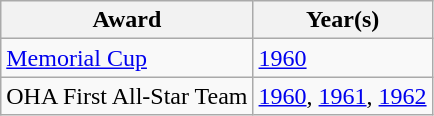<table class="wikitable">
<tr>
<th>Award</th>
<th>Year(s)</th>
</tr>
<tr>
<td><a href='#'>Memorial Cup</a></td>
<td><a href='#'>1960</a></td>
</tr>
<tr>
<td>OHA First All-Star Team</td>
<td><a href='#'>1960</a>, <a href='#'>1961</a>, <a href='#'>1962</a></td>
</tr>
</table>
